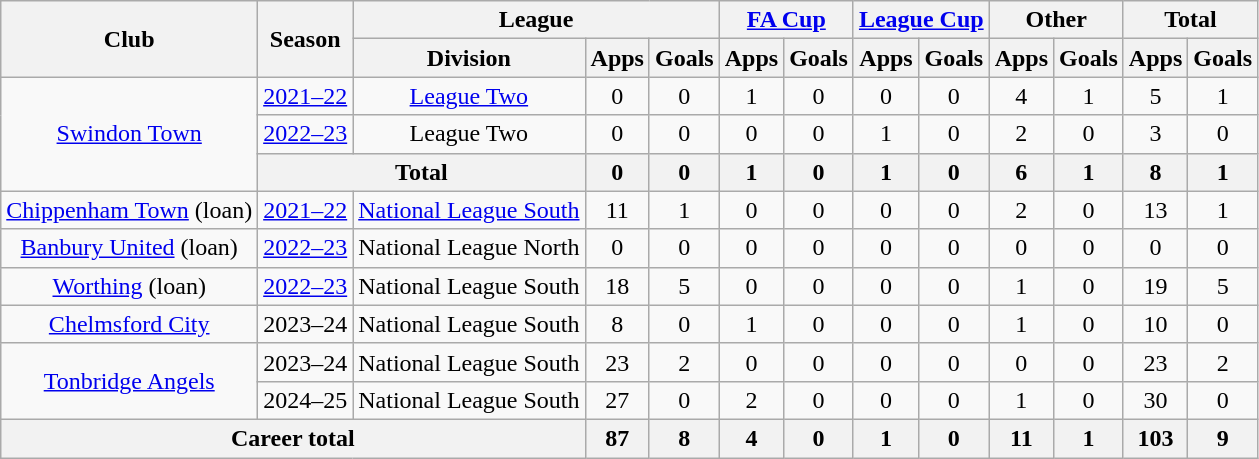<table class="wikitable" style="text-align: center">
<tr>
<th rowspan="2">Club</th>
<th rowspan="2">Season</th>
<th colspan="3">League</th>
<th colspan="2"><a href='#'>FA Cup</a></th>
<th colspan="2"><a href='#'>League Cup</a></th>
<th colspan="2">Other</th>
<th colspan="2">Total</th>
</tr>
<tr>
<th>Division</th>
<th>Apps</th>
<th>Goals</th>
<th>Apps</th>
<th>Goals</th>
<th>Apps</th>
<th>Goals</th>
<th>Apps</th>
<th>Goals</th>
<th>Apps</th>
<th>Goals</th>
</tr>
<tr>
<td rowspan=3><a href='#'>Swindon Town</a></td>
<td><a href='#'>2021–22</a></td>
<td><a href='#'>League Two</a></td>
<td>0</td>
<td>0</td>
<td>1</td>
<td>0</td>
<td>0</td>
<td>0</td>
<td>4</td>
<td>1</td>
<td>5</td>
<td>1</td>
</tr>
<tr>
<td><a href='#'>2022–23</a></td>
<td>League Two</td>
<td>0</td>
<td>0</td>
<td>0</td>
<td>0</td>
<td>1</td>
<td>0</td>
<td>2</td>
<td>0</td>
<td>3</td>
<td>0</td>
</tr>
<tr>
<th colspan="2">Total</th>
<th>0</th>
<th>0</th>
<th>1</th>
<th>0</th>
<th>1</th>
<th>0</th>
<th>6</th>
<th>1</th>
<th>8</th>
<th>1</th>
</tr>
<tr>
<td><a href='#'>Chippenham Town</a> (loan)</td>
<td><a href='#'>2021–22</a></td>
<td><a href='#'>National League South</a></td>
<td>11</td>
<td>1</td>
<td>0</td>
<td>0</td>
<td>0</td>
<td>0</td>
<td>2</td>
<td>0</td>
<td>13</td>
<td>1</td>
</tr>
<tr>
<td><a href='#'>Banbury United</a> (loan)</td>
<td><a href='#'>2022–23</a></td>
<td>National League North</td>
<td>0</td>
<td>0</td>
<td>0</td>
<td>0</td>
<td>0</td>
<td>0</td>
<td>0</td>
<td>0</td>
<td>0</td>
<td>0</td>
</tr>
<tr>
<td><a href='#'>Worthing</a> (loan)</td>
<td><a href='#'>2022–23</a></td>
<td>National League South</td>
<td>18</td>
<td>5</td>
<td>0</td>
<td>0</td>
<td>0</td>
<td>0</td>
<td>1</td>
<td>0</td>
<td>19</td>
<td>5</td>
</tr>
<tr>
<td><a href='#'>Chelmsford City</a></td>
<td>2023–24</td>
<td>National League South</td>
<td>8</td>
<td>0</td>
<td>1</td>
<td>0</td>
<td>0</td>
<td>0</td>
<td>1</td>
<td>0</td>
<td>10</td>
<td>0</td>
</tr>
<tr>
<td rowspan=2><a href='#'>Tonbridge Angels</a></td>
<td>2023–24</td>
<td>National League South</td>
<td>23</td>
<td>2</td>
<td>0</td>
<td>0</td>
<td>0</td>
<td>0</td>
<td>0</td>
<td>0</td>
<td>23</td>
<td>2</td>
</tr>
<tr>
<td>2024–25</td>
<td>National League South</td>
<td>27</td>
<td>0</td>
<td>2</td>
<td>0</td>
<td>0</td>
<td>0</td>
<td>1</td>
<td>0</td>
<td>30</td>
<td>0</td>
</tr>
<tr>
<th colspan="3">Career total</th>
<th>87</th>
<th>8</th>
<th>4</th>
<th>0</th>
<th>1</th>
<th>0</th>
<th>11</th>
<th>1</th>
<th>103</th>
<th>9</th>
</tr>
</table>
